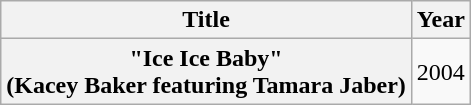<table class="wikitable plainrowheaders" style="text-align:center;" border="1">
<tr>
<th scope="col">Title</th>
<th scope="col">Year</th>
</tr>
<tr>
<th scope="row">"Ice Ice Baby"<br><span>(Kacey Baker featuring Tamara Jaber)</span></th>
<td>2004</td>
</tr>
</table>
